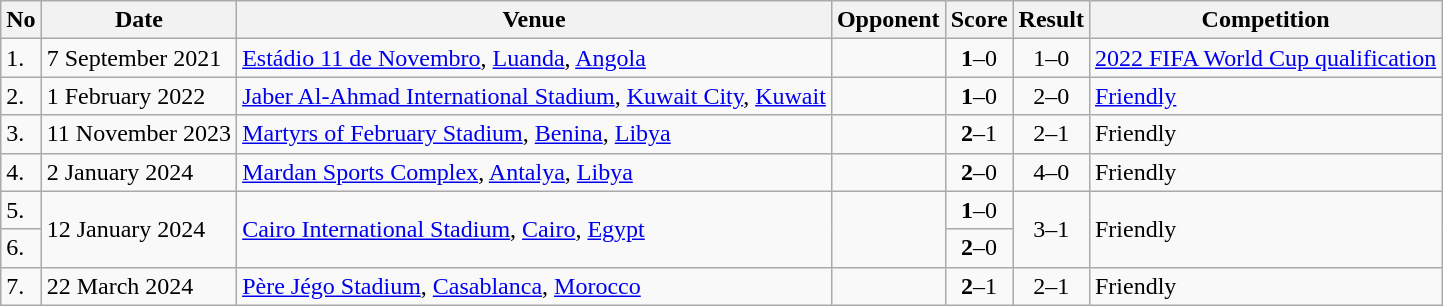<table class="wikitable">
<tr>
<th>No</th>
<th>Date</th>
<th>Venue</th>
<th>Opponent</th>
<th>Score</th>
<th>Result</th>
<th>Competition</th>
</tr>
<tr>
<td>1.</td>
<td>7 September 2021</td>
<td><a href='#'>Estádio 11 de Novembro</a>, <a href='#'>Luanda</a>, <a href='#'>Angola</a></td>
<td></td>
<td align=center><strong>1</strong>–0</td>
<td align=center>1–0</td>
<td><a href='#'>2022 FIFA World Cup qualification</a></td>
</tr>
<tr>
<td>2.</td>
<td>1 February 2022</td>
<td><a href='#'>Jaber Al-Ahmad International Stadium</a>, <a href='#'>Kuwait City</a>, <a href='#'>Kuwait</a></td>
<td></td>
<td align=center><strong>1</strong>–0</td>
<td align=center>2–0</td>
<td><a href='#'>Friendly</a></td>
</tr>
<tr>
<td>3.</td>
<td>11 November 2023</td>
<td><a href='#'>Martyrs of February Stadium</a>, <a href='#'>Benina</a>, <a href='#'>Libya</a></td>
<td></td>
<td align=center><strong>2</strong>–1</td>
<td align=center>2–1</td>
<td>Friendly</td>
</tr>
<tr>
<td>4.</td>
<td>2 January 2024</td>
<td><a href='#'>Mardan Sports Complex</a>, <a href='#'>Antalya</a>, <a href='#'>Libya</a></td>
<td></td>
<td align=center><strong>2</strong>–0</td>
<td align=center>4–0</td>
<td>Friendly</td>
</tr>
<tr>
<td>5.</td>
<td rowspan=2>12 January 2024</td>
<td rowspan=2><a href='#'>Cairo International Stadium</a>, <a href='#'>Cairo</a>, <a href='#'>Egypt</a></td>
<td rowspan=2></td>
<td align=center><strong>1</strong>–0</td>
<td align=center rowspan=2>3–1</td>
<td rowspan=2>Friendly</td>
</tr>
<tr>
<td>6.</td>
<td align=center><strong>2</strong>–0</td>
</tr>
<tr>
<td>7.</td>
<td>22 March 2024</td>
<td><a href='#'>Père Jégo Stadium</a>, <a href='#'>Casablanca</a>, <a href='#'>Morocco</a></td>
<td></td>
<td align=center><strong>2</strong>–1</td>
<td align=center>2–1</td>
<td>Friendly</td>
</tr>
</table>
